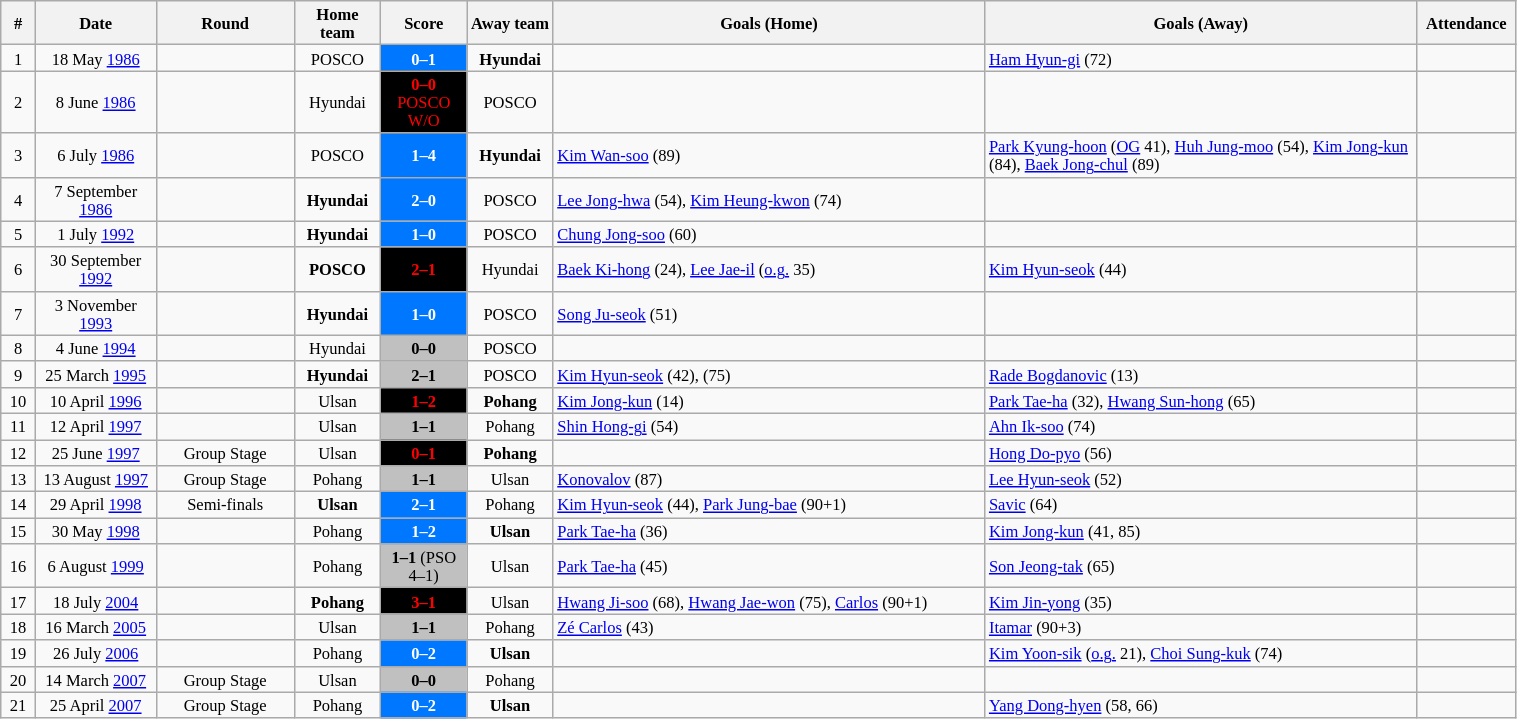<table class="wikitable" style="width:80%; margin:0 left; font-size: 11px">
<tr>
<th width=2%>#</th>
<th class="unsortable" width=7%>Date</th>
<th width=8%>Round</th>
<th width=5%>Home team</th>
<th width=5%>Score</th>
<th width=5%>Away team</th>
<th width=25%>Goals (Home)</th>
<th width=25%>Goals (Away)</th>
<th width=5%>Attendance</th>
</tr>
<tr style="text-align:center;">
<td>1</td>
<td>18 May <a href='#'>1986</a></td>
<td></td>
<td>POSCO</td>
<td style="color:#FFFFFF; background:#0077FF"><strong>0–1</strong></td>
<td><strong>Hyundai</strong></td>
<td align=left></td>
<td align=left><a href='#'>Ham Hyun-gi</a> (72)</td>
<td></td>
</tr>
<tr style="text-align:center;">
<td>2</td>
<td>8 June <a href='#'>1986</a></td>
<td></td>
<td>Hyundai</td>
<td style="color:#FF0000; background:#000000"><strong>0–0</strong><br>POSCO W/O</td>
<td>POSCO</td>
<td align=left></td>
<td align=left></td>
<td></td>
</tr>
<tr style="text-align:center;">
<td>3</td>
<td>6 July <a href='#'>1986</a></td>
<td></td>
<td>POSCO</td>
<td style="color:#FFFFFF; background:#0077FF"><strong>1–4</strong></td>
<td><strong>Hyundai</strong></td>
<td align=left><a href='#'>Kim Wan-soo</a> (89)</td>
<td align=left><a href='#'>Park Kyung-hoon</a> (<a href='#'>OG</a> 41), <a href='#'>Huh Jung-moo</a> (54), <a href='#'>Kim Jong-kun</a> (84), <a href='#'>Baek Jong-chul</a> (89)</td>
<td></td>
</tr>
<tr style="text-align:center;">
<td>4</td>
<td>7 September <a href='#'>1986</a></td>
<td></td>
<td><strong>Hyundai</strong></td>
<td style="color:#FFFFFF; background:#0077FF"><strong>2–0</strong></td>
<td>POSCO</td>
<td align=left><a href='#'>Lee Jong-hwa</a> (54), <a href='#'>Kim Heung-kwon</a> (74)</td>
<td align=left></td>
<td></td>
</tr>
<tr style="text-align:center;">
<td>5</td>
<td>1 July <a href='#'>1992</a></td>
<td></td>
<td><strong>Hyundai</strong></td>
<td style="color:#FFFFFF; background:#0077FF"><strong>1–0</strong></td>
<td>POSCO</td>
<td align=left><a href='#'>Chung Jong-soo</a> (60)</td>
<td align=left></td>
<td></td>
</tr>
<tr style="text-align:center;">
<td>6</td>
<td>30 September <a href='#'>1992</a></td>
<td></td>
<td><strong>POSCO</strong></td>
<td style="color:#FF0000; background:#000000"><strong>2–1</strong></td>
<td>Hyundai</td>
<td align=left><a href='#'>Baek Ki-hong</a> (24), <a href='#'>Lee Jae-il</a> (<a href='#'>o.g.</a> 35)</td>
<td align=left><a href='#'>Kim Hyun-seok</a> (44)</td>
<td></td>
</tr>
<tr style="text-align:center;">
<td>7</td>
<td>3 November <a href='#'>1993</a></td>
<td></td>
<td><strong>Hyundai</strong></td>
<td style="color:#FFFFFF; background:#0077FF"><strong>1–0</strong></td>
<td>POSCO</td>
<td align=left><a href='#'>Song Ju-seok</a> (51)</td>
<td align=left></td>
<td></td>
</tr>
<tr style="text-align:center;">
<td>8</td>
<td>4 June <a href='#'>1994</a></td>
<td></td>
<td>Hyundai</td>
<td bgcolor=#C0C0C0><strong>0–0</strong></td>
<td>POSCO</td>
<td align=left></td>
<td align=left></td>
<td></td>
</tr>
<tr style="text-align:center;">
<td>9</td>
<td>25 March <a href='#'>1995</a></td>
<td></td>
<td><strong>Hyundai</strong></td>
<td bgcolor=#C0C0C0><strong>2–1</strong></td>
<td>POSCO</td>
<td align=left><a href='#'>Kim Hyun-seok</a> (42), (75)</td>
<td align=left><a href='#'>Rade Bogdanovic</a> (13)</td>
<td></td>
</tr>
<tr style="text-align:center;">
<td>10</td>
<td>10 April <a href='#'>1996</a></td>
<td></td>
<td>Ulsan</td>
<td style="color:#FF0000; background:#000000"><strong>1–2</strong></td>
<td><strong>Pohang</strong></td>
<td align=left><a href='#'>Kim Jong-kun</a> (14)</td>
<td align=left><a href='#'>Park Tae-ha</a> (32), <a href='#'>Hwang Sun-hong</a> (65)</td>
<td></td>
</tr>
<tr style="text-align:center;">
<td>11</td>
<td>12 April <a href='#'>1997</a></td>
<td></td>
<td>Ulsan</td>
<td bgcolor=#C0C0C0><strong>1–1</strong></td>
<td>Pohang</td>
<td align=left><a href='#'>Shin Hong-gi</a> (54)</td>
<td align=left><a href='#'>Ahn Ik-soo</a> (74)</td>
<td></td>
</tr>
<tr style="text-align:center;">
<td>12</td>
<td>25 June <a href='#'>1997</a></td>
<td>Group Stage</td>
<td>Ulsan</td>
<td style="color:#FF0000; background:#000000"><strong>0–1</strong></td>
<td><strong>Pohang</strong></td>
<td align=left></td>
<td align=left><a href='#'>Hong Do-pyo</a> (56)</td>
<td></td>
</tr>
<tr style="text-align:center;">
<td>13</td>
<td>13 August <a href='#'>1997</a></td>
<td>Group Stage</td>
<td>Pohang</td>
<td bgcolor=#C0C0C0><strong>1–1</strong></td>
<td>Ulsan</td>
<td align=left><a href='#'>Konovalov</a> (87)</td>
<td align=left><a href='#'>Lee Hyun-seok</a> (52)</td>
<td></td>
</tr>
<tr style="text-align:center;">
<td>14</td>
<td>29 April <a href='#'>1998</a></td>
<td>Semi-finals</td>
<td><strong>Ulsan</strong></td>
<td style="color:#FFFFFF; background:#0077FF"><strong>2–1</strong></td>
<td>Pohang</td>
<td align=left><a href='#'>Kim Hyun-seok</a> (44), <a href='#'>Park Jung-bae</a> (90+1)</td>
<td align=left><a href='#'>Savic</a> (64)</td>
<td></td>
</tr>
<tr style="text-align:center;">
<td>15</td>
<td>30 May <a href='#'>1998</a></td>
<td></td>
<td>Pohang</td>
<td style="color:#FFFFFF; background:#0077FF"><strong>1–2</strong></td>
<td><strong>Ulsan</strong></td>
<td align=left><a href='#'>Park Tae-ha</a> (36)</td>
<td align=left><a href='#'>Kim Jong-kun</a> (41, 85)</td>
<td></td>
</tr>
<tr style="text-align:center;">
<td>16</td>
<td>6 August <a href='#'>1999</a></td>
<td></td>
<td>Pohang</td>
<td bgcolor=#C0C0C0><strong>1–1</strong> (PSO 4–1)</td>
<td>Ulsan</td>
<td align=left><a href='#'>Park Tae-ha</a> (45)</td>
<td align=left><a href='#'>Son Jeong-tak</a> (65)</td>
<td></td>
</tr>
<tr style="text-align:center;">
<td>17</td>
<td>18 July <a href='#'>2004</a></td>
<td></td>
<td><strong>Pohang</strong></td>
<td style="color:#FF0000; background:#000000"><strong>3–1</strong></td>
<td>Ulsan</td>
<td align=left><a href='#'>Hwang Ji-soo</a> (68), <a href='#'>Hwang Jae-won</a> (75), <a href='#'>Carlos</a> (90+1)</td>
<td align=left><a href='#'>Kim Jin-yong</a> (35)</td>
<td></td>
</tr>
<tr style="text-align:center;">
<td>18</td>
<td>16 March <a href='#'>2005</a></td>
<td></td>
<td>Ulsan</td>
<td bgcolor=#C0C0C0><strong>1–1</strong></td>
<td>Pohang</td>
<td align=left><a href='#'>Zé Carlos</a> (43)</td>
<td align=left><a href='#'>Itamar</a> (90+3)</td>
<td></td>
</tr>
<tr style="text-align:center;">
<td>19</td>
<td>26 July <a href='#'>2006</a></td>
<td></td>
<td>Pohang</td>
<td style="color:#FFFFFF; background:#0077FF"><strong>0–2</strong></td>
<td><strong>Ulsan</strong></td>
<td align=left></td>
<td align=left><a href='#'>Kim Yoon-sik</a> (<a href='#'>o.g.</a> 21), <a href='#'>Choi Sung-kuk</a> (74)</td>
<td></td>
</tr>
<tr style="text-align:center;">
<td>20</td>
<td>14 March <a href='#'>2007</a></td>
<td>Group Stage</td>
<td>Ulsan</td>
<td bgcolor=#C0C0C0><strong>0–0</strong></td>
<td>Pohang</td>
<td align=left></td>
<td align=left></td>
<td></td>
</tr>
<tr style="text-align:center;">
<td>21</td>
<td>25 April <a href='#'>2007</a></td>
<td>Group Stage</td>
<td>Pohang</td>
<td style="color:#FFFFFF; background:#0077FF"><strong>0–2</strong></td>
<td><strong>Ulsan</strong></td>
<td align=left></td>
<td align=left><a href='#'>Yang Dong-hyen</a> (58, 66)</td>
<td></td>
</tr>
</table>
